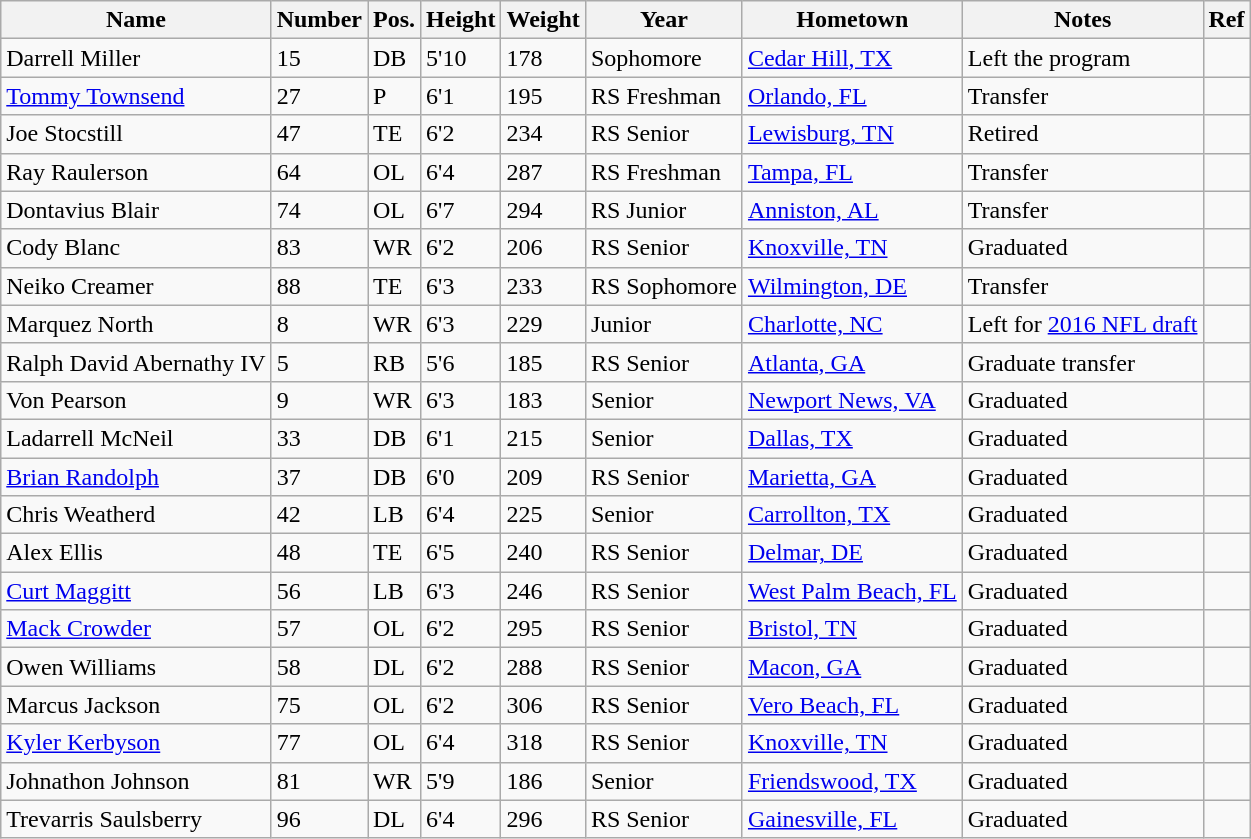<table class="wikitable sortable">
<tr>
<th>Name</th>
<th>Number</th>
<th>Pos.</th>
<th>Height</th>
<th>Weight</th>
<th>Year</th>
<th>Hometown</th>
<th>Notes</th>
<th class="unsortable">Ref</th>
</tr>
<tr>
<td>Darrell Miller</td>
<td>15</td>
<td>DB</td>
<td>5'10</td>
<td>178</td>
<td>Sophomore</td>
<td><a href='#'>Cedar Hill, TX</a></td>
<td>Left the program</td>
<td align=center></td>
</tr>
<tr>
<td><a href='#'>Tommy Townsend</a></td>
<td>27</td>
<td>P</td>
<td>6'1</td>
<td>195</td>
<td>RS Freshman</td>
<td><a href='#'>Orlando, FL</a></td>
<td>Transfer</td>
<td align=center></td>
</tr>
<tr>
<td>Joe Stocstill</td>
<td>47</td>
<td>TE</td>
<td>6'2</td>
<td>234</td>
<td>RS Senior</td>
<td><a href='#'>Lewisburg, TN</a></td>
<td>Retired</td>
<td align=center></td>
</tr>
<tr>
<td>Ray Raulerson</td>
<td>64</td>
<td>OL</td>
<td>6'4</td>
<td>287</td>
<td>RS Freshman</td>
<td><a href='#'>Tampa, FL</a></td>
<td>Transfer</td>
<td align=center></td>
</tr>
<tr>
<td>Dontavius Blair</td>
<td>74</td>
<td>OL</td>
<td>6'7</td>
<td>294</td>
<td>RS Junior</td>
<td><a href='#'>Anniston, AL</a></td>
<td>Transfer</td>
<td align=center></td>
</tr>
<tr>
<td>Cody Blanc</td>
<td>83</td>
<td>WR</td>
<td>6'2</td>
<td>206</td>
<td>RS Senior</td>
<td><a href='#'>Knoxville, TN</a></td>
<td>Graduated</td>
<td align=center></td>
</tr>
<tr>
<td>Neiko Creamer</td>
<td>88</td>
<td>TE</td>
<td>6'3</td>
<td>233</td>
<td>RS Sophomore</td>
<td><a href='#'>Wilmington, DE</a></td>
<td>Transfer</td>
<td align=center></td>
</tr>
<tr>
<td>Marquez North</td>
<td>8</td>
<td>WR</td>
<td>6'3</td>
<td>229</td>
<td>Junior</td>
<td><a href='#'>Charlotte, NC</a></td>
<td>Left for <a href='#'>2016 NFL draft</a></td>
<td align=center></td>
</tr>
<tr>
<td>Ralph David Abernathy IV</td>
<td>5</td>
<td>RB</td>
<td>5'6</td>
<td>185</td>
<td>RS Senior</td>
<td><a href='#'>Atlanta, GA</a></td>
<td>Graduate transfer</td>
<td></td>
</tr>
<tr>
<td>Von Pearson</td>
<td>9</td>
<td>WR</td>
<td>6'3</td>
<td>183</td>
<td>Senior</td>
<td><a href='#'>Newport News, VA</a></td>
<td>Graduated</td>
<td></td>
</tr>
<tr>
<td>Ladarrell McNeil</td>
<td>33</td>
<td>DB</td>
<td>6'1</td>
<td>215</td>
<td>Senior</td>
<td><a href='#'>Dallas, TX</a></td>
<td>Graduated</td>
<td></td>
</tr>
<tr>
<td><a href='#'>Brian Randolph</a></td>
<td>37</td>
<td>DB</td>
<td>6'0</td>
<td>209</td>
<td>RS Senior</td>
<td><a href='#'>Marietta, GA</a></td>
<td>Graduated</td>
<td></td>
</tr>
<tr>
<td>Chris Weatherd</td>
<td>42</td>
<td>LB</td>
<td>6'4</td>
<td>225</td>
<td>Senior</td>
<td><a href='#'>Carrollton, TX</a></td>
<td>Graduated</td>
<td></td>
</tr>
<tr>
<td>Alex Ellis</td>
<td>48</td>
<td>TE</td>
<td>6'5</td>
<td>240</td>
<td>RS Senior</td>
<td><a href='#'>Delmar, DE</a></td>
<td>Graduated</td>
<td></td>
</tr>
<tr>
<td><a href='#'>Curt Maggitt</a></td>
<td>56</td>
<td>LB</td>
<td>6'3</td>
<td>246</td>
<td>RS Senior</td>
<td><a href='#'>West Palm Beach, FL</a></td>
<td>Graduated</td>
<td></td>
</tr>
<tr>
<td><a href='#'>Mack Crowder</a></td>
<td>57</td>
<td>OL</td>
<td>6'2</td>
<td>295</td>
<td>RS Senior</td>
<td><a href='#'>Bristol, TN</a></td>
<td>Graduated</td>
<td></td>
</tr>
<tr>
<td>Owen Williams</td>
<td>58</td>
<td>DL</td>
<td>6'2</td>
<td>288</td>
<td>RS Senior</td>
<td><a href='#'>Macon, GA</a></td>
<td>Graduated</td>
<td></td>
</tr>
<tr>
<td>Marcus Jackson</td>
<td>75</td>
<td>OL</td>
<td>6'2</td>
<td>306</td>
<td>RS Senior</td>
<td><a href='#'>Vero Beach, FL</a></td>
<td>Graduated</td>
<td></td>
</tr>
<tr>
<td><a href='#'>Kyler Kerbyson</a></td>
<td>77</td>
<td>OL</td>
<td>6'4</td>
<td>318</td>
<td>RS Senior</td>
<td><a href='#'>Knoxville, TN</a></td>
<td>Graduated</td>
<td></td>
</tr>
<tr>
<td>Johnathon Johnson</td>
<td>81</td>
<td>WR</td>
<td>5'9</td>
<td>186</td>
<td>Senior</td>
<td><a href='#'>Friendswood, TX</a></td>
<td>Graduated</td>
<td></td>
</tr>
<tr>
<td>Trevarris Saulsberry</td>
<td>96</td>
<td>DL</td>
<td>6'4</td>
<td>296</td>
<td>RS Senior</td>
<td><a href='#'>Gainesville, FL</a></td>
<td>Graduated</td>
<td></td>
</tr>
</table>
